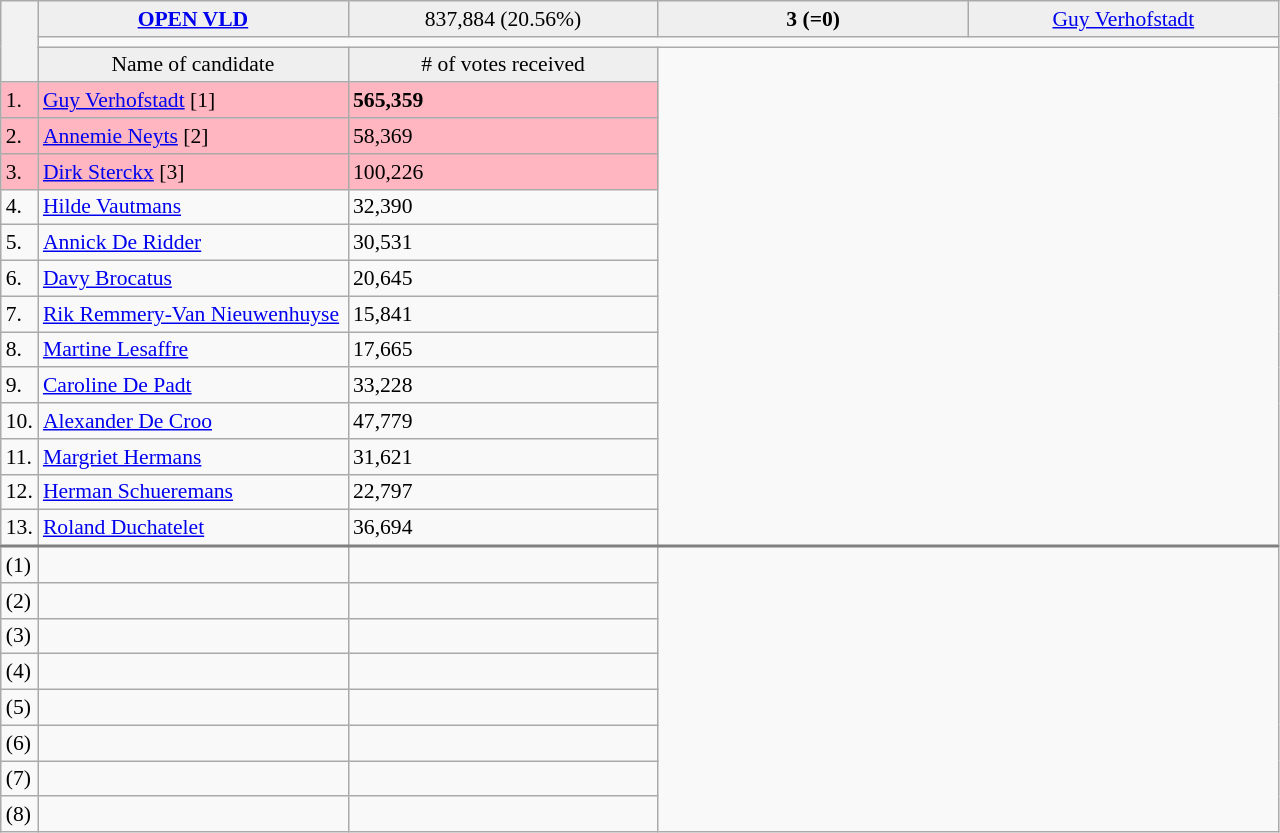<table class="wikitable collapsible collapsed" style=text-align:left;font-size:90%>
<tr>
<th rowspan=3></th>
<td bgcolor=efefef width=200 align=center><strong> <a href='#'>OPEN VLD</a></strong></td>
<td bgcolor=efefef width=200 align=center>837,884 (20.56%)</td>
<td bgcolor=efefef width=200 align=center><strong> 3 (=0)</strong></td>
<td bgcolor=efefef width=200 align=center><a href='#'>Guy Verhofstadt</a></td>
</tr>
<tr>
<td colspan=4 bgcolor=></td>
</tr>
<tr>
<td bgcolor=efefef align=center>Name of candidate</td>
<td bgcolor=efefef align=center># of votes received</td>
</tr>
<tr bgcolor="lightpink">
<td>1.</td>
<td><a href='#'>Guy Verhofstadt</a> [1]</td>
<td><strong>565,359</strong></td>
</tr>
<tr bgcolor="lightpink">
<td>2.</td>
<td><a href='#'>Annemie Neyts</a> [2]</td>
<td>58,369</td>
</tr>
<tr bgcolor="lightpink">
<td>3.</td>
<td><a href='#'>Dirk Sterckx</a> [3]</td>
<td>100,226</td>
</tr>
<tr>
<td>4.</td>
<td><a href='#'>Hilde Vautmans</a></td>
<td>32,390</td>
</tr>
<tr>
<td>5.</td>
<td><a href='#'>Annick De Ridder</a></td>
<td>30,531</td>
</tr>
<tr>
<td>6.</td>
<td><a href='#'>Davy Brocatus</a></td>
<td>20,645</td>
</tr>
<tr>
<td>7.</td>
<td><a href='#'>Rik Remmery-Van Nieuwenhuyse</a></td>
<td>15,841</td>
</tr>
<tr>
<td>8.</td>
<td><a href='#'>Martine Lesaffre</a></td>
<td>17,665</td>
</tr>
<tr>
<td>9.</td>
<td><a href='#'>Caroline De Padt</a></td>
<td>33,228</td>
</tr>
<tr>
<td>10.</td>
<td><a href='#'>Alexander De Croo</a></td>
<td>47,779</td>
</tr>
<tr>
<td>11.</td>
<td><a href='#'>Margriet Hermans</a></td>
<td>31,621</td>
</tr>
<tr>
<td>12.</td>
<td><a href='#'>Herman Schueremans</a></td>
<td>22,797</td>
</tr>
<tr>
<td>13.</td>
<td><a href='#'>Roland Duchatelet</a></td>
<td>36,694</td>
</tr>
<tr style="border-top:2px solid gray;">
<td>(1)</td>
<td></td>
<td></td>
</tr>
<tr>
<td>(2)</td>
<td></td>
<td></td>
</tr>
<tr>
<td>(3)</td>
<td></td>
<td></td>
</tr>
<tr>
<td>(4)</td>
<td></td>
<td></td>
</tr>
<tr>
<td>(5)</td>
<td></td>
<td></td>
</tr>
<tr>
<td>(6)</td>
<td></td>
<td></td>
</tr>
<tr>
<td>(7)</td>
<td></td>
<td></td>
</tr>
<tr>
<td>(8)</td>
<td></td>
<td></td>
</tr>
</table>
